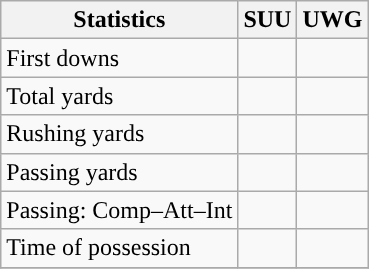<table class="wikitable" style="float: left;">
<tr>
<th>Statistics</th>
<th>SUU</th>
<th>UWG</th>
</tr>
<tr>
<td>First downs</td>
<td></td>
<td></td>
</tr>
<tr>
<td>Total yards</td>
<td></td>
<td></td>
</tr>
<tr>
<td>Rushing yards</td>
<td></td>
<td></td>
</tr>
<tr>
<td>Passing yards</td>
<td></td>
<td></td>
</tr>
<tr>
<td>Passing: Comp–Att–Int</td>
<td></td>
<td></td>
</tr>
<tr>
<td>Time of possession</td>
<td></td>
<td></td>
</tr>
<tr>
</tr>
</table>
